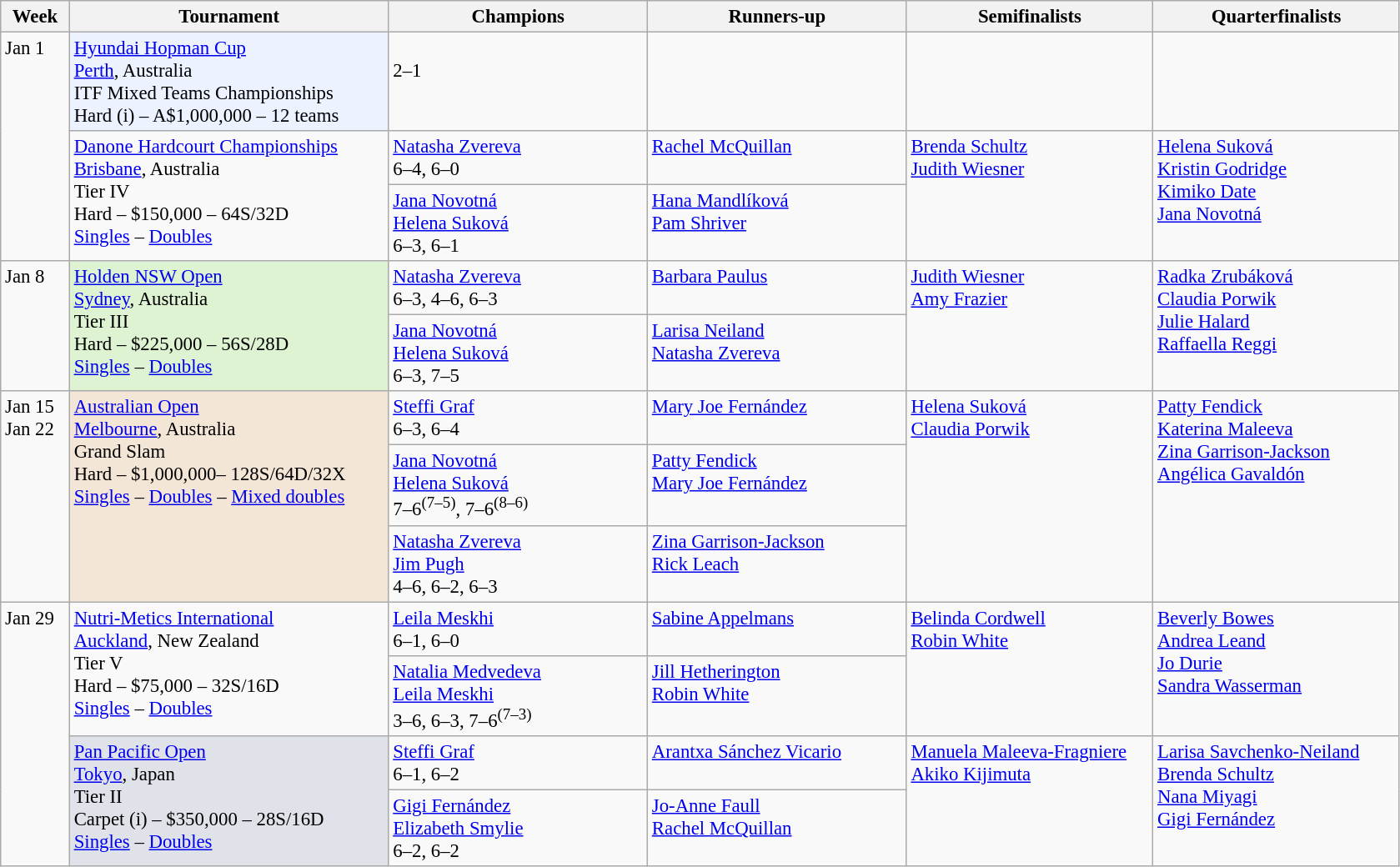<table class=wikitable style=font-size:95%>
<tr>
<th style="width:48px;">Week</th>
<th style="width:248px;">Tournament</th>
<th style="width:200px;">Champions</th>
<th style="width:200px;">Runners-up</th>
<th style="width:190px;">Semifinalists</th>
<th style="width:190px;">Quarterfinalists</th>
</tr>
<tr valign=top>
<td rowspan=3>Jan 1</td>
<td bgcolor=#ECF2FF><a href='#'>Hyundai Hopman Cup</a><br> <a href='#'>Perth</a>, Australia<br>ITF Mixed Teams Championships<br>Hard (i) – A$1,000,000 – 12 teams</td>
<td><br>2–1</td>
<td></td>
<td><br></td>
<td><br><br><br></td>
</tr>
<tr valign=top>
<td rowspan=2><a href='#'>Danone Hardcourt Championships</a><br><a href='#'>Brisbane</a>, Australia<br>Tier IV <br>Hard – $150,000 – 64S/32D<br><a href='#'>Singles</a> – <a href='#'>Doubles</a></td>
<td> <a href='#'>Natasha Zvereva</a><br>6–4, 6–0</td>
<td> <a href='#'>Rachel McQuillan</a></td>
<td rowspan=2> <a href='#'>Brenda Schultz</a> <br>  <a href='#'>Judith Wiesner</a></td>
<td rowspan=2> <a href='#'>Helena Suková</a> <br>  <a href='#'>Kristin Godridge</a> <br>  <a href='#'>Kimiko Date</a> <br>  <a href='#'>Jana Novotná</a></td>
</tr>
<tr valign=top>
<td> <a href='#'>Jana Novotná</a><br> <a href='#'>Helena Suková</a><br>6–3, 6–1</td>
<td> <a href='#'>Hana Mandlíková</a><br> <a href='#'>Pam Shriver</a></td>
</tr>
<tr valign=top>
<td rowspan=2>Jan 8</td>
<td rowspan=2 bgcolor=#DDF3D1><a href='#'>Holden NSW Open</a><br> <a href='#'>Sydney</a>, Australia<br>Tier III <br>Hard – $225,000 – 56S/28D<br><a href='#'>Singles</a> – <a href='#'>Doubles</a></td>
<td> <a href='#'>Natasha Zvereva</a><br>6–3, 4–6, 6–3</td>
<td> <a href='#'>Barbara Paulus</a></td>
<td rowspan=2> <a href='#'>Judith Wiesner</a> <br>  <a href='#'>Amy Frazier</a></td>
<td rowspan=2> <a href='#'>Radka Zrubáková</a> <br>  <a href='#'>Claudia Porwik</a> <br>  <a href='#'>Julie Halard</a> <br>  <a href='#'>Raffaella Reggi</a></td>
</tr>
<tr valign=top>
<td> <a href='#'>Jana Novotná</a><br> <a href='#'>Helena Suková</a><br>6–3, 7–5</td>
<td> <a href='#'>Larisa Neiland</a><br> <a href='#'>Natasha Zvereva</a></td>
</tr>
<tr valign=top>
<td rowspan=3>Jan 15<br>Jan 22</td>
<td rowspan=3 style="background:#F3E6D7;"><a href='#'>Australian Open</a><br><a href='#'>Melbourne</a>, Australia<br>Grand Slam<br>Hard – $1,000,000– 128S/64D/32X<br><a href='#'>Singles</a> – <a href='#'>Doubles</a> – <a href='#'>Mixed doubles</a></td>
<td> <a href='#'>Steffi Graf</a><br>6–3, 6–4</td>
<td> <a href='#'>Mary Joe Fernández</a></td>
<td rowspan=3> <a href='#'>Helena Suková</a> <br>  <a href='#'>Claudia Porwik</a></td>
<td rowspan=3> <a href='#'>Patty Fendick</a> <br>  <a href='#'>Katerina Maleeva</a> <br>  <a href='#'>Zina Garrison-Jackson</a> <br>  <a href='#'>Angélica Gavaldón</a></td>
</tr>
<tr valign=top>
<td> <a href='#'>Jana Novotná</a><br> <a href='#'>Helena Suková</a><br>7–6<sup>(7–5)</sup>, 7–6<sup>(8–6)</sup></td>
<td> <a href='#'>Patty Fendick</a><br> <a href='#'>Mary Joe Fernández</a></td>
</tr>
<tr valign=top>
<td> <a href='#'>Natasha Zvereva</a><br> <a href='#'>Jim Pugh</a><br>4–6, 6–2, 6–3</td>
<td> <a href='#'>Zina Garrison-Jackson</a><br> <a href='#'>Rick Leach</a></td>
</tr>
<tr valign=top>
<td rowspan=4>Jan 29</td>
<td rowspan=2><a href='#'>Nutri-Metics International</a><br> <a href='#'>Auckland</a>, New Zealand<br>Tier V <br>Hard – $75,000 – 32S/16D<br><a href='#'>Singles</a> – <a href='#'>Doubles</a></td>
<td> <a href='#'>Leila Meskhi</a><br>6–1, 6–0</td>
<td> <a href='#'>Sabine Appelmans</a></td>
<td rowspan=2> <a href='#'>Belinda Cordwell</a> <br>  <a href='#'>Robin White</a></td>
<td rowspan=2> <a href='#'>Beverly Bowes</a> <br>  <a href='#'>Andrea Leand</a> <br>  <a href='#'>Jo Durie</a> <br>  <a href='#'>Sandra Wasserman</a></td>
</tr>
<tr valign=top>
<td> <a href='#'>Natalia Medvedeva</a><br> <a href='#'>Leila Meskhi</a><br>3–6, 6–3, 7–6<sup>(7–3)</sup></td>
<td> <a href='#'>Jill Hetherington</a><br> <a href='#'>Robin White</a></td>
</tr>
<tr valign=top>
<td rowspan=2 style="background:#dfe2e9;"><a href='#'>Pan Pacific Open</a><br> <a href='#'>Tokyo</a>, Japan<br>Tier II <br>Carpet (i) – $350,000 – 28S/16D<br> <a href='#'>Singles</a> – <a href='#'>Doubles</a></td>
<td> <a href='#'>Steffi Graf</a><br>6–1, 6–2</td>
<td> <a href='#'>Arantxa Sánchez Vicario</a></td>
<td rowspan=2> <a href='#'>Manuela Maleeva-Fragniere</a> <br>  <a href='#'>Akiko Kijimuta</a></td>
<td rowspan=2> <a href='#'>Larisa Savchenko-Neiland</a> <br>  <a href='#'>Brenda Schultz</a> <br>  <a href='#'>Nana Miyagi</a> <br>  <a href='#'>Gigi Fernández</a></td>
</tr>
<tr valign=top>
<td> <a href='#'>Gigi Fernández</a><br> <a href='#'>Elizabeth Smylie</a><br>6–2, 6–2</td>
<td> <a href='#'>Jo-Anne Faull</a><br> <a href='#'>Rachel McQuillan</a></td>
</tr>
</table>
